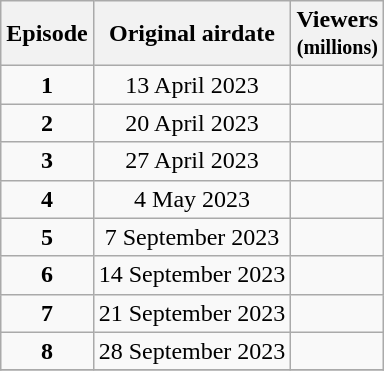<table class="wikitable" style="text-align:center;">
<tr>
<th>Episode</th>
<th>Original airdate</th>
<th>Viewers<br><small>(millions)</small></th>
</tr>
<tr>
<td><strong>1</strong></td>
<td>13 April 2023</td>
<td></td>
</tr>
<tr>
<td><strong>2</strong></td>
<td>20 April 2023</td>
<td></td>
</tr>
<tr>
<td><strong>3</strong></td>
<td>27 April 2023</td>
<td></td>
</tr>
<tr>
<td><strong>4</strong></td>
<td>4 May 2023</td>
<td></td>
</tr>
<tr>
<td><strong>5</strong></td>
<td>7 September 2023</td>
<td></td>
</tr>
<tr>
<td><strong>6</strong></td>
<td>14 September 2023</td>
<td></td>
</tr>
<tr>
<td><strong>7</strong></td>
<td>21 September 2023</td>
<td></td>
</tr>
<tr>
<td><strong>8</strong></td>
<td>28 September 2023</td>
<td></td>
</tr>
<tr>
</tr>
</table>
